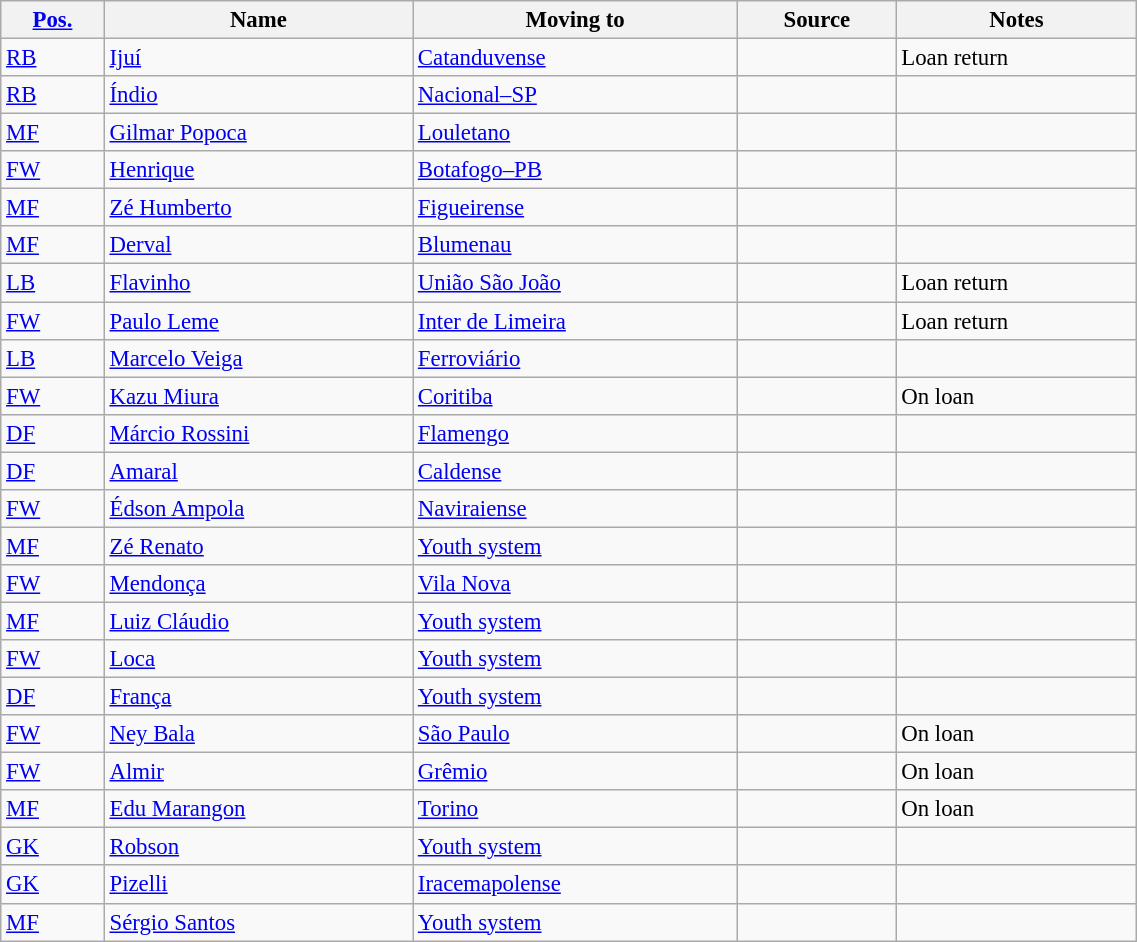<table class="wikitable sortable" style="width:60%; text-align:center; font-size:95%; text-align:left;">
<tr>
<th><a href='#'>Pos.</a></th>
<th>Name</th>
<th>Moving to</th>
<th>Source</th>
<th>Notes</th>
</tr>
<tr>
<td><a href='#'>RB</a></td>
<td style="text-align:left;"> <a href='#'>Ijuí</a></td>
<td style="text-align:left;"><a href='#'>Catanduvense</a></td>
<td></td>
<td>Loan return</td>
</tr>
<tr>
<td><a href='#'>RB</a></td>
<td style="text-align:left;"> <a href='#'>Índio</a></td>
<td style="text-align:left;"><a href='#'>Nacional–SP</a></td>
<td></td>
<td></td>
</tr>
<tr>
<td><a href='#'>MF</a></td>
<td style="text-align:left;"> <a href='#'>Gilmar Popoca</a></td>
<td style="text-align:left;"><a href='#'>Louletano</a> </td>
<td></td>
<td></td>
</tr>
<tr>
<td><a href='#'>FW</a></td>
<td style="text-align:left;"> <a href='#'>Henrique</a></td>
<td style="text-align:left;"><a href='#'>Botafogo–PB</a></td>
<td></td>
<td></td>
</tr>
<tr>
<td><a href='#'>MF</a></td>
<td style="text-align:left;"> <a href='#'>Zé Humberto</a></td>
<td style="text-align:left;"><a href='#'>Figueirense</a></td>
<td></td>
<td></td>
</tr>
<tr>
<td><a href='#'>MF</a></td>
<td style="text-align:left;"> <a href='#'>Derval</a></td>
<td style="text-align:left;"><a href='#'>Blumenau</a></td>
<td></td>
<td></td>
</tr>
<tr>
<td><a href='#'>LB</a></td>
<td style="text-align:left;"> <a href='#'>Flavinho</a></td>
<td style="text-align:left;"><a href='#'>União São João</a></td>
<td></td>
<td>Loan return</td>
</tr>
<tr>
<td><a href='#'>FW</a></td>
<td style="text-align:left;"> <a href='#'>Paulo Leme</a></td>
<td style="text-align:left;"><a href='#'>Inter de Limeira</a></td>
<td></td>
<td>Loan return</td>
</tr>
<tr>
<td><a href='#'>LB</a></td>
<td style="text-align:left;"> <a href='#'>Marcelo Veiga</a></td>
<td style="text-align:left;"><a href='#'>Ferroviário</a></td>
<td></td>
<td></td>
</tr>
<tr>
<td><a href='#'>FW</a></td>
<td style="text-align:left;"> <a href='#'>Kazu Miura</a></td>
<td style="text-align:left;"><a href='#'>Coritiba</a></td>
<td></td>
<td>On loan</td>
</tr>
<tr>
<td><a href='#'>DF</a></td>
<td style="text-align:left;"> <a href='#'>Márcio Rossini</a></td>
<td style="text-align:left;"><a href='#'>Flamengo</a></td>
<td></td>
<td></td>
</tr>
<tr>
<td><a href='#'>DF</a></td>
<td style="text-align:left;"> <a href='#'>Amaral</a></td>
<td style="text-align:left;"><a href='#'>Caldense</a></td>
<td></td>
<td></td>
</tr>
<tr>
<td><a href='#'>FW</a></td>
<td style="text-align:left;"> <a href='#'>Édson Ampola</a></td>
<td style="text-align:left;"><a href='#'>Naviraiense</a></td>
<td></td>
<td></td>
</tr>
<tr>
<td><a href='#'>MF</a></td>
<td style="text-align:left;"> <a href='#'>Zé Renato</a></td>
<td style="text-align:left;"><a href='#'>Youth system</a></td>
<td></td>
<td></td>
</tr>
<tr>
<td><a href='#'>FW</a></td>
<td style="text-align:left;"> <a href='#'>Mendonça</a></td>
<td style="text-align:left;"><a href='#'>Vila Nova</a></td>
<td></td>
<td></td>
</tr>
<tr>
<td><a href='#'>MF</a></td>
<td style="text-align:left;"> <a href='#'>Luiz Cláudio</a></td>
<td style="text-align:left;"><a href='#'>Youth system</a></td>
<td></td>
<td></td>
</tr>
<tr>
<td><a href='#'>FW</a></td>
<td style="text-align:left;"> <a href='#'>Loca</a></td>
<td style="text-align:left;"><a href='#'>Youth system</a></td>
<td></td>
<td></td>
</tr>
<tr>
<td><a href='#'>DF</a></td>
<td style="text-align:left;"> <a href='#'>França</a></td>
<td style="text-align:left;"><a href='#'>Youth system</a></td>
<td></td>
<td></td>
</tr>
<tr>
<td><a href='#'>FW</a></td>
<td style="text-align:left;"> <a href='#'>Ney Bala</a></td>
<td style="text-align:left;"><a href='#'>São Paulo</a></td>
<td></td>
<td>On loan</td>
</tr>
<tr>
<td><a href='#'>FW</a></td>
<td style="text-align:left;"> <a href='#'>Almir</a></td>
<td style="text-align:left;"><a href='#'>Grêmio</a></td>
<td></td>
<td>On loan</td>
</tr>
<tr>
<td><a href='#'>MF</a></td>
<td style="text-align:left;"> <a href='#'>Edu Marangon</a></td>
<td style="text-align:left;"><a href='#'>Torino</a> </td>
<td></td>
<td>On loan</td>
</tr>
<tr>
<td><a href='#'>GK</a></td>
<td style="text-align:left;"> <a href='#'>Robson</a></td>
<td style="text-align:left;"><a href='#'>Youth system</a></td>
<td></td>
<td></td>
</tr>
<tr>
<td><a href='#'>GK</a></td>
<td style="text-align:left;"> <a href='#'>Pizelli</a></td>
<td style="text-align:left;"><a href='#'>Iracemapolense</a></td>
<td></td>
<td></td>
</tr>
<tr>
<td><a href='#'>MF</a></td>
<td style="text-align:left;"> <a href='#'>Sérgio Santos</a></td>
<td style="text-align:left;"><a href='#'>Youth system</a></td>
<td></td>
<td></td>
</tr>
</table>
